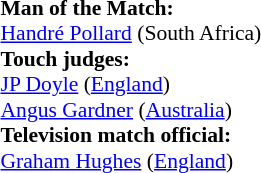<table width=100% style="font-size: 90%">
<tr>
<td><br><strong>Man of the Match:</strong>
<br><a href='#'>Handré Pollard</a> (South Africa)<br><strong>Touch judges:</strong>
<br><a href='#'>JP Doyle</a> (<a href='#'>England</a>)
<br><a href='#'>Angus Gardner</a> (<a href='#'>Australia</a>)
<br><strong>Television match official:</strong>
<br><a href='#'>Graham Hughes</a> (<a href='#'>England</a>)</td>
</tr>
</table>
